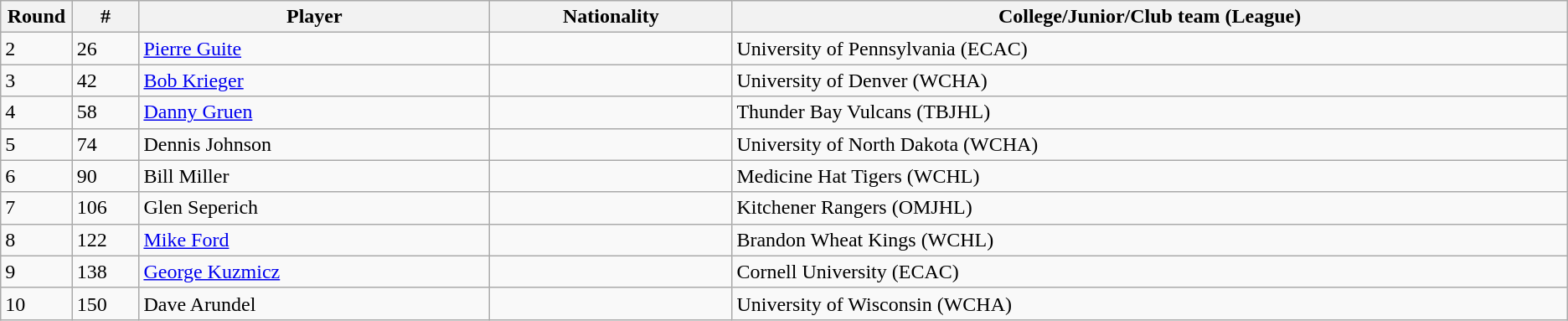<table class="wikitable">
<tr align="center">
<th bgcolor="#DDDDFF" width="4.0%">Round</th>
<th bgcolor="#DDDDFF" width="4.0%">#</th>
<th bgcolor="#DDDDFF" width="21.0%">Player</th>
<th bgcolor="#DDDDFF" width="14.5%">Nationality</th>
<th bgcolor="#DDDDFF" width="50.0%">College/Junior/Club team (League)</th>
</tr>
<tr>
<td>2</td>
<td>26</td>
<td><a href='#'>Pierre Guite</a></td>
<td></td>
<td>University of Pennsylvania (ECAC)</td>
</tr>
<tr>
<td>3</td>
<td>42</td>
<td><a href='#'>Bob Krieger</a></td>
<td></td>
<td>University of Denver (WCHA)</td>
</tr>
<tr>
<td>4</td>
<td>58</td>
<td><a href='#'>Danny Gruen</a></td>
<td></td>
<td>Thunder Bay Vulcans (TBJHL)</td>
</tr>
<tr>
<td>5</td>
<td>74</td>
<td>Dennis Johnson</td>
<td></td>
<td>University of North Dakota (WCHA)</td>
</tr>
<tr>
<td>6</td>
<td>90</td>
<td>Bill Miller</td>
<td></td>
<td>Medicine Hat Tigers (WCHL)</td>
</tr>
<tr>
<td>7</td>
<td>106</td>
<td>Glen Seperich</td>
<td></td>
<td>Kitchener Rangers (OMJHL)</td>
</tr>
<tr>
<td>8</td>
<td>122</td>
<td><a href='#'>Mike Ford</a></td>
<td></td>
<td>Brandon Wheat Kings (WCHL)</td>
</tr>
<tr>
<td>9</td>
<td>138</td>
<td><a href='#'>George Kuzmicz</a></td>
<td></td>
<td>Cornell University (ECAC)</td>
</tr>
<tr>
<td>10</td>
<td>150</td>
<td>Dave Arundel</td>
<td></td>
<td>University of Wisconsin (WCHA)</td>
</tr>
</table>
